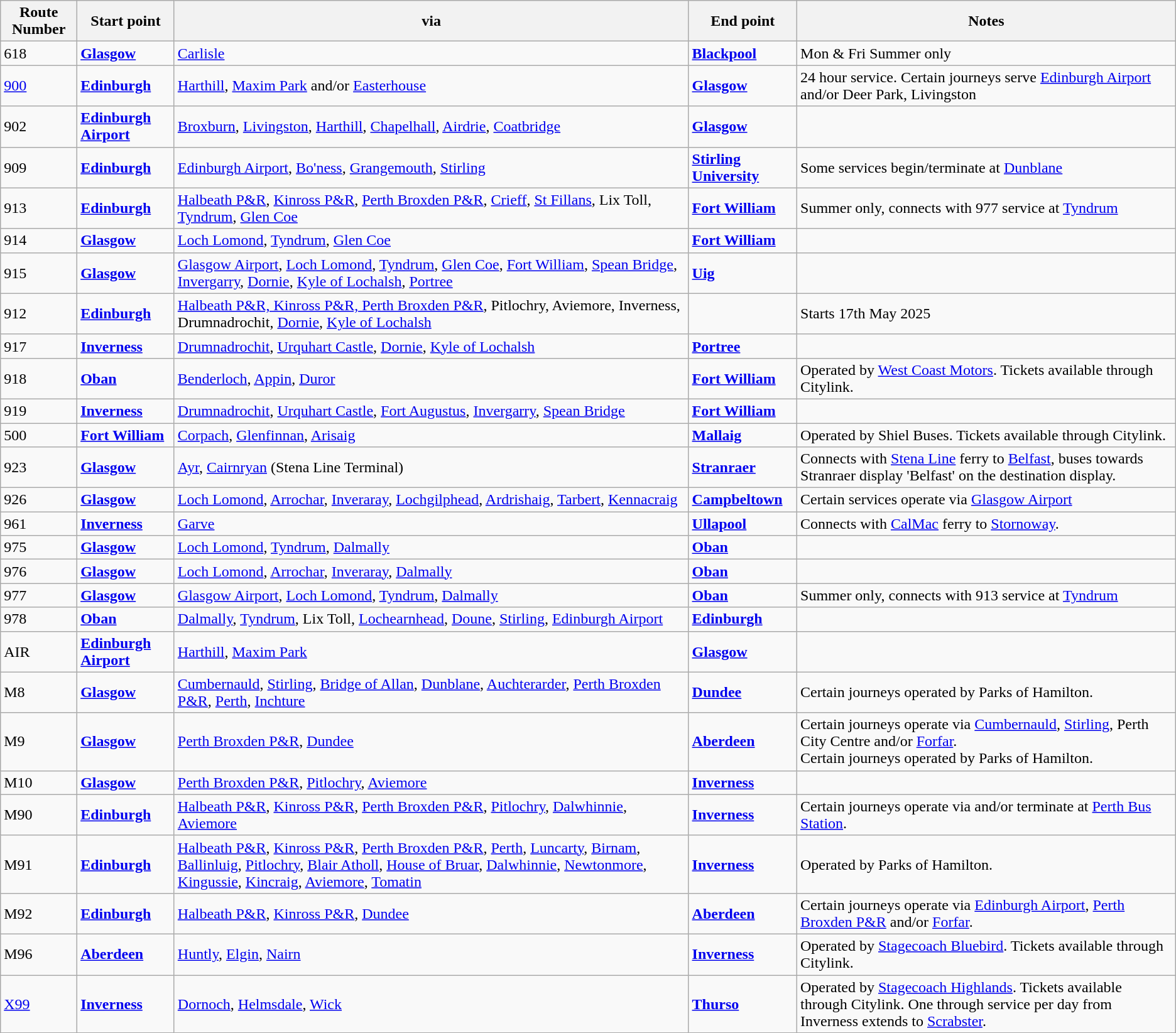<table class="wikitable sortable">
<tr>
<th>Route Number</th>
<th>Start point</th>
<th>via</th>
<th>End point</th>
<th class=unsortable>Notes</th>
</tr>
<tr>
<td>618</td>
<td><strong><a href='#'>Glasgow</a></strong></td>
<td><a href='#'>Carlisle</a></td>
<td><strong><a href='#'>Blackpool</a></strong></td>
<td>Mon & Fri Summer only</td>
</tr>
<tr>
<td><a href='#'>900</a></td>
<td><strong><a href='#'>Edinburgh</a></strong></td>
<td><a href='#'>Harthill</a>, <a href='#'>Maxim Park</a> and/or <a href='#'>Easterhouse</a></td>
<td><strong><a href='#'>Glasgow</a></strong></td>
<td>24 hour service. Certain journeys serve <a href='#'>Edinburgh Airport</a> and/or Deer Park, Livingston</td>
</tr>
<tr>
<td>902</td>
<td><strong><a href='#'>Edinburgh Airport</a></strong></td>
<td><a href='#'>Broxburn</a>, <a href='#'>Livingston</a>, <a href='#'>Harthill</a>, <a href='#'>Chapelhall</a>, <a href='#'>Airdrie</a>, <a href='#'>Coatbridge</a></td>
<td><strong><a href='#'>Glasgow</a></strong></td>
<td></td>
</tr>
<tr>
<td>909</td>
<td><strong><a href='#'>Edinburgh</a></strong></td>
<td><a href='#'>Edinburgh Airport</a>, <a href='#'>Bo'ness</a>, <a href='#'>Grangemouth</a>, <a href='#'>Stirling</a></td>
<td><strong><a href='#'>Stirling University</a></strong></td>
<td>Some services begin/terminate at <a href='#'>Dunblane</a></td>
</tr>
<tr>
<td>913</td>
<td><strong><a href='#'>Edinburgh</a></strong></td>
<td><a href='#'>Halbeath P&R</a>, <a href='#'>Kinross P&R</a>, <a href='#'>Perth Broxden P&R</a>, <a href='#'>Crieff</a>, <a href='#'>St Fillans</a>, Lix Toll, <a href='#'>Tyndrum</a>, <a href='#'>Glen Coe</a></td>
<td><strong><a href='#'>Fort William</a></strong></td>
<td>Summer only, connects with 977 service at <a href='#'>Tyndrum</a></td>
</tr>
<tr>
<td>914</td>
<td><strong><a href='#'>Glasgow</a></strong></td>
<td><a href='#'>Loch Lomond</a>, <a href='#'>Tyndrum</a>, <a href='#'>Glen Coe</a></td>
<td><strong><a href='#'>Fort William</a></strong></td>
<td></td>
</tr>
<tr>
<td>915</td>
<td><strong><a href='#'>Glasgow</a></strong></td>
<td><a href='#'>Glasgow Airport</a>, <a href='#'>Loch Lomond</a>, <a href='#'>Tyndrum</a>, <a href='#'>Glen Coe</a>, <a href='#'>Fort William</a>, <a href='#'>Spean Bridge</a>, <a href='#'>Invergarry</a>, <a href='#'>Dornie</a>, <a href='#'>Kyle of Lochalsh</a>, <a href='#'>Portree</a></td>
<td><strong><a href='#'>Uig</a></strong></td>
<td></td>
</tr>
<tr>
<td>912</td>
<td><strong><a href='#'>Edinburgh</a></strong></td>
<td><a href='#'>Halbeath P&R, Kinross P&R, Perth Broxden P&R</a>, Pitlochry, Aviemore, Inverness, Drumnadrochit, <a href='#'>Dornie</a>, <a href='#'>Kyle of Lochalsh</a></td>
<td></td>
<td>Starts 17th May 2025</td>
</tr>
<tr>
<td>917</td>
<td><strong><a href='#'>Inverness</a></strong></td>
<td><a href='#'>Drumnadrochit</a>, <a href='#'>Urquhart Castle</a>, <a href='#'>Dornie</a>, <a href='#'>Kyle of Lochalsh</a></td>
<td><strong><a href='#'>Portree</a></strong></td>
<td></td>
</tr>
<tr>
<td>918</td>
<td><strong><a href='#'>Oban</a></strong></td>
<td><a href='#'>Benderloch</a>, <a href='#'>Appin</a>, <a href='#'>Duror</a></td>
<td><strong><a href='#'>Fort William</a></strong></td>
<td>Operated by <a href='#'>West Coast Motors</a>. Tickets available through Citylink.</td>
</tr>
<tr>
<td>919</td>
<td><strong><a href='#'>Inverness</a></strong></td>
<td><a href='#'>Drumnadrochit</a>, <a href='#'>Urquhart Castle</a>, <a href='#'>Fort Augustus</a>, <a href='#'>Invergarry</a>, <a href='#'>Spean Bridge</a></td>
<td><strong><a href='#'>Fort William</a></strong></td>
<td></td>
</tr>
<tr>
<td>500</td>
<td><strong><a href='#'>Fort William</a></strong></td>
<td><a href='#'>Corpach</a>, <a href='#'>Glenfinnan</a>, <a href='#'>Arisaig</a></td>
<td><strong><a href='#'>Mallaig</a></strong></td>
<td>Operated by Shiel Buses. Tickets available through Citylink.</td>
</tr>
<tr>
<td>923</td>
<td><strong><a href='#'>Glasgow</a></strong></td>
<td><a href='#'>Ayr</a>, <a href='#'>Cairnryan</a> (Stena Line Terminal)</td>
<td><strong><a href='#'>Stranraer</a></strong></td>
<td>Connects with <a href='#'>Stena Line</a> ferry to <a href='#'>Belfast</a>, buses towards Stranraer display 'Belfast' on the destination display.</td>
</tr>
<tr>
<td>926</td>
<td><strong><a href='#'>Glasgow</a></strong></td>
<td><a href='#'>Loch Lomond</a>, <a href='#'>Arrochar</a>, <a href='#'>Inveraray</a>, <a href='#'>Lochgilphead</a>, <a href='#'>Ardrishaig</a>, <a href='#'>Tarbert</a>, <a href='#'>Kennacraig</a></td>
<td><strong><a href='#'>Campbeltown</a></strong></td>
<td>Certain services operate via <a href='#'>Glasgow Airport</a></td>
</tr>
<tr>
<td>961</td>
<td><strong><a href='#'>Inverness</a></strong></td>
<td><a href='#'>Garve</a></td>
<td><strong><a href='#'>Ullapool</a></strong></td>
<td>Connects with <a href='#'>CalMac</a> ferry to <a href='#'>Stornoway</a>.</td>
</tr>
<tr>
<td>975</td>
<td><strong><a href='#'>Glasgow</a></strong></td>
<td><a href='#'>Loch Lomond</a>, <a href='#'>Tyndrum</a>, <a href='#'>Dalmally</a></td>
<td><strong><a href='#'>Oban</a></strong></td>
<td></td>
</tr>
<tr>
<td>976</td>
<td><strong><a href='#'>Glasgow</a></strong></td>
<td><a href='#'>Loch Lomond</a>, <a href='#'>Arrochar</a>, <a href='#'>Inveraray</a>, <a href='#'>Dalmally</a></td>
<td><strong><a href='#'>Oban</a></strong></td>
<td></td>
</tr>
<tr>
<td>977</td>
<td><strong><a href='#'>Glasgow</a></strong></td>
<td><a href='#'>Glasgow Airport</a>, <a href='#'>Loch Lomond</a>, <a href='#'>Tyndrum</a>, <a href='#'>Dalmally</a></td>
<td><strong><a href='#'>Oban</a></strong></td>
<td>Summer only, connects with 913 service at <a href='#'>Tyndrum</a></td>
</tr>
<tr>
<td>978</td>
<td><strong><a href='#'>Oban</a></strong></td>
<td><a href='#'>Dalmally</a>, <a href='#'>Tyndrum</a>, Lix Toll, <a href='#'>Lochearnhead</a>, <a href='#'>Doune</a>, <a href='#'>Stirling</a>, <a href='#'>Edinburgh Airport</a></td>
<td><strong><a href='#'>Edinburgh</a></strong></td>
<td></td>
</tr>
<tr>
<td>AIR</td>
<td><strong><a href='#'>Edinburgh Airport</a></strong></td>
<td><a href='#'>Harthill</a>, <a href='#'>Maxim Park</a></td>
<td><strong><a href='#'>Glasgow</a></strong></td>
<td></td>
</tr>
<tr>
<td>M8</td>
<td><strong><a href='#'>Glasgow</a></strong></td>
<td><a href='#'>Cumbernauld</a>, <a href='#'>Stirling</a>, <a href='#'>Bridge of Allan</a>, <a href='#'>Dunblane</a>, <a href='#'>Auchterarder</a>, <a href='#'>Perth Broxden P&R</a>, <a href='#'>Perth</a>, <a href='#'>Inchture</a></td>
<td><strong><a href='#'>Dundee</a></strong></td>
<td>Certain journeys operated by Parks of Hamilton.</td>
</tr>
<tr>
<td>M9</td>
<td><strong><a href='#'>Glasgow</a></strong></td>
<td><a href='#'>Perth Broxden P&R</a>, <a href='#'>Dundee</a></td>
<td><strong><a href='#'>Aberdeen</a></strong></td>
<td>Certain journeys operate via <a href='#'>Cumbernauld</a>, <a href='#'>Stirling</a>, Perth City Centre and/or <a href='#'>Forfar</a>.<br>Certain journeys operated by Parks of Hamilton.</td>
</tr>
<tr>
<td>M10</td>
<td><strong><a href='#'>Glasgow</a></strong></td>
<td><a href='#'>Perth Broxden P&R</a>, <a href='#'>Pitlochry</a>, <a href='#'>Aviemore</a></td>
<td><strong><a href='#'>Inverness</a></strong></td>
<td></td>
</tr>
<tr>
<td>M90</td>
<td><strong><a href='#'>Edinburgh</a></strong></td>
<td><a href='#'>Halbeath P&R</a>, <a href='#'>Kinross P&R</a>, <a href='#'>Perth Broxden P&R</a>, <a href='#'>Pitlochry</a>, <a href='#'>Dalwhinnie</a>, <a href='#'>Aviemore</a></td>
<td><strong><a href='#'>Inverness</a></strong></td>
<td>Certain journeys operate via and/or terminate at <a href='#'>Perth Bus Station</a>.</td>
</tr>
<tr>
<td>M91</td>
<td><strong><a href='#'>Edinburgh</a></strong></td>
<td><a href='#'>Halbeath P&R</a>, <a href='#'>Kinross P&R</a>, <a href='#'>Perth Broxden P&R</a>, <a href='#'>Perth</a>, <a href='#'>Luncarty</a>, <a href='#'>Birnam</a>, <a href='#'>Ballinluig</a>, <a href='#'>Pitlochry</a>, <a href='#'>Blair Atholl</a>, <a href='#'>House of Bruar</a>, <a href='#'>Dalwhinnie</a>, <a href='#'>Newtonmore</a>, <a href='#'>Kingussie</a>, <a href='#'>Kincraig</a>, <a href='#'>Aviemore</a>, <a href='#'>Tomatin</a></td>
<td><strong><a href='#'>Inverness</a></strong></td>
<td>Operated by Parks of Hamilton.</td>
</tr>
<tr>
<td>M92</td>
<td><strong><a href='#'>Edinburgh</a></strong></td>
<td><a href='#'>Halbeath P&R</a>, <a href='#'>Kinross P&R</a>, <a href='#'>Dundee</a></td>
<td><strong><a href='#'>Aberdeen</a></strong></td>
<td>Certain journeys operate via <a href='#'>Edinburgh Airport</a>, <a href='#'>Perth Broxden P&R</a> and/or <a href='#'>Forfar</a>.</td>
</tr>
<tr>
<td>M96</td>
<td><strong><a href='#'>Aberdeen</a></strong></td>
<td><a href='#'>Huntly</a>, <a href='#'>Elgin</a>, <a href='#'>Nairn</a></td>
<td><strong><a href='#'>Inverness</a></strong></td>
<td>Operated by <a href='#'>Stagecoach Bluebird</a>. Tickets available through Citylink.</td>
</tr>
<tr>
<td><a href='#'>X99</a></td>
<td><strong><a href='#'>Inverness</a></strong></td>
<td><a href='#'>Dornoch</a>, <a href='#'>Helmsdale</a>, <a href='#'>Wick</a></td>
<td><strong><a href='#'>Thurso</a></strong></td>
<td>Operated by <a href='#'>Stagecoach Highlands</a>. Tickets available through Citylink. One through service per day from Inverness extends to <a href='#'>Scrabster</a>.</td>
</tr>
</table>
